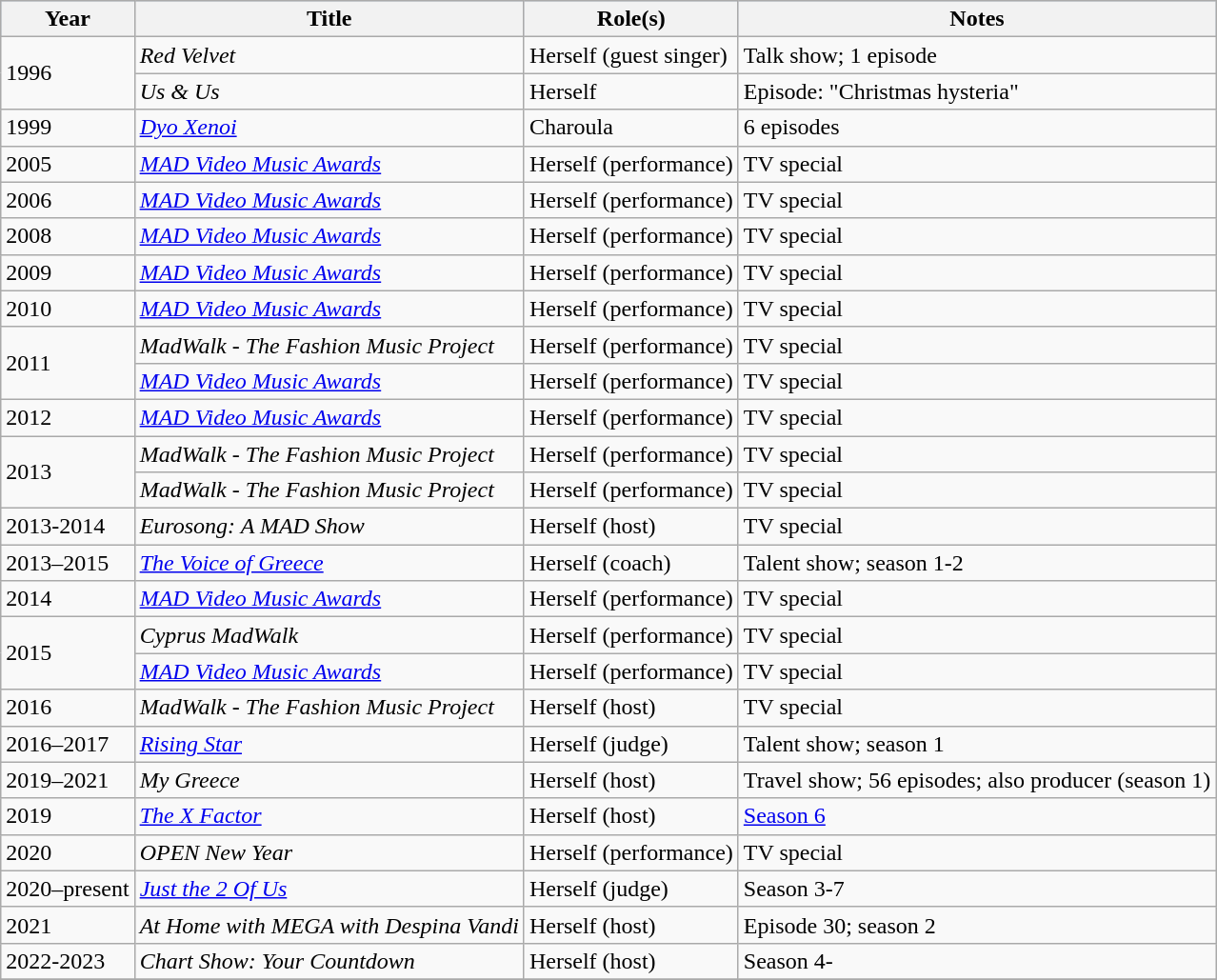<table class="wikitable">
<tr style="background:#b0c4de; text-align:center;">
<th>Year</th>
<th>Title</th>
<th>Role(s)</th>
<th>Notes</th>
</tr>
<tr>
<td rowspan="2">1996</td>
<td><em>Red Velvet</em></td>
<td>Herself (guest singer)</td>
<td>Talk show; 1 episode</td>
</tr>
<tr>
<td><em>Us & Us</em></td>
<td>Herself</td>
<td>Episode: "Christmas hysteria"</td>
</tr>
<tr>
<td>1999</td>
<td><em><a href='#'>Dyo Xenoi</a></em></td>
<td>Charoula</td>
<td>6 episodes</td>
</tr>
<tr>
<td>2005</td>
<td><em><a href='#'>MAD Video Music Awards</a></em></td>
<td>Herself (performance)</td>
<td>TV special</td>
</tr>
<tr>
<td>2006</td>
<td><em><a href='#'>MAD Video Music Awards</a></em></td>
<td>Herself (performance)</td>
<td>TV special</td>
</tr>
<tr>
<td>2008</td>
<td><em><a href='#'>MAD Video Music Awards</a></em></td>
<td>Herself (performance)</td>
<td>TV special</td>
</tr>
<tr>
<td>2009</td>
<td><em><a href='#'>MAD Video Music Awards</a></em></td>
<td>Herself (performance)</td>
<td>TV special</td>
</tr>
<tr>
<td>2010</td>
<td><em><a href='#'>MAD Video Music Awards</a></em></td>
<td>Herself (performance)</td>
<td>TV special</td>
</tr>
<tr>
<td rowspan="2">2011</td>
<td><em>MadWalk - The Fashion Music Project</em></td>
<td>Herself (performance)</td>
<td>TV special</td>
</tr>
<tr>
<td><em><a href='#'>MAD Video Music Awards</a></em></td>
<td>Herself (performance)</td>
<td>TV special</td>
</tr>
<tr>
<td>2012</td>
<td><em><a href='#'>MAD Video Music Awards</a></em></td>
<td>Herself (performance)</td>
<td>TV special</td>
</tr>
<tr>
<td rowspan="2">2013</td>
<td><em>MadWalk - The Fashion Music Project</em></td>
<td>Herself (performance)</td>
<td>TV special</td>
</tr>
<tr>
<td><em>MadWalk - The Fashion Music Project</em></td>
<td>Herself (performance)</td>
<td>TV special</td>
</tr>
<tr>
<td>2013-2014</td>
<td><em>Eurosong: A MAD Show</em></td>
<td>Herself (host)</td>
<td>TV special</td>
</tr>
<tr>
<td>2013–2015</td>
<td><em><a href='#'>The Voice of Greece</a></em></td>
<td>Herself (coach)</td>
<td>Talent show; season 1-2</td>
</tr>
<tr>
<td>2014</td>
<td><em><a href='#'>MAD Video Music Awards</a></em></td>
<td>Herself (performance)</td>
<td>TV special</td>
</tr>
<tr>
<td rowspan="2">2015</td>
<td><em>Cyprus MadWalk</em></td>
<td>Herself (performance)</td>
<td>TV special</td>
</tr>
<tr>
<td><em><a href='#'>MAD Video Music Awards</a></em></td>
<td>Herself (performance)</td>
<td>TV special</td>
</tr>
<tr>
<td>2016</td>
<td><em>MadWalk - The Fashion Music Project</em></td>
<td>Herself (host)</td>
<td>TV special</td>
</tr>
<tr>
<td>2016–2017</td>
<td><em><a href='#'>Rising Star</a></em></td>
<td>Herself (judge)</td>
<td>Talent show; season 1</td>
</tr>
<tr>
<td>2019–2021</td>
<td><em>My Greece</em></td>
<td>Herself (host)</td>
<td>Travel show; 56 episodes; also producer (season 1)</td>
</tr>
<tr>
<td>2019</td>
<td><em><a href='#'>The X Factor</a></em></td>
<td>Herself (host)</td>
<td><a href='#'>Season 6</a></td>
</tr>
<tr>
<td>2020</td>
<td><em>OPEN New Year</em></td>
<td>Herself (performance)</td>
<td>TV special</td>
</tr>
<tr>
<td>2020–present</td>
<td><em><a href='#'>Just the 2 Of Us</a></em></td>
<td>Herself (judge)</td>
<td>Season 3-7</td>
</tr>
<tr>
<td>2021</td>
<td><em>At Home with MEGA with Despina Vandi</em></td>
<td>Herself (host)</td>
<td>Episode 30; season 2</td>
</tr>
<tr>
<td>2022-2023</td>
<td><em>Chart Show: Your Countdown</em></td>
<td>Herself (host)</td>
<td>Season 4-</td>
</tr>
<tr>
</tr>
</table>
